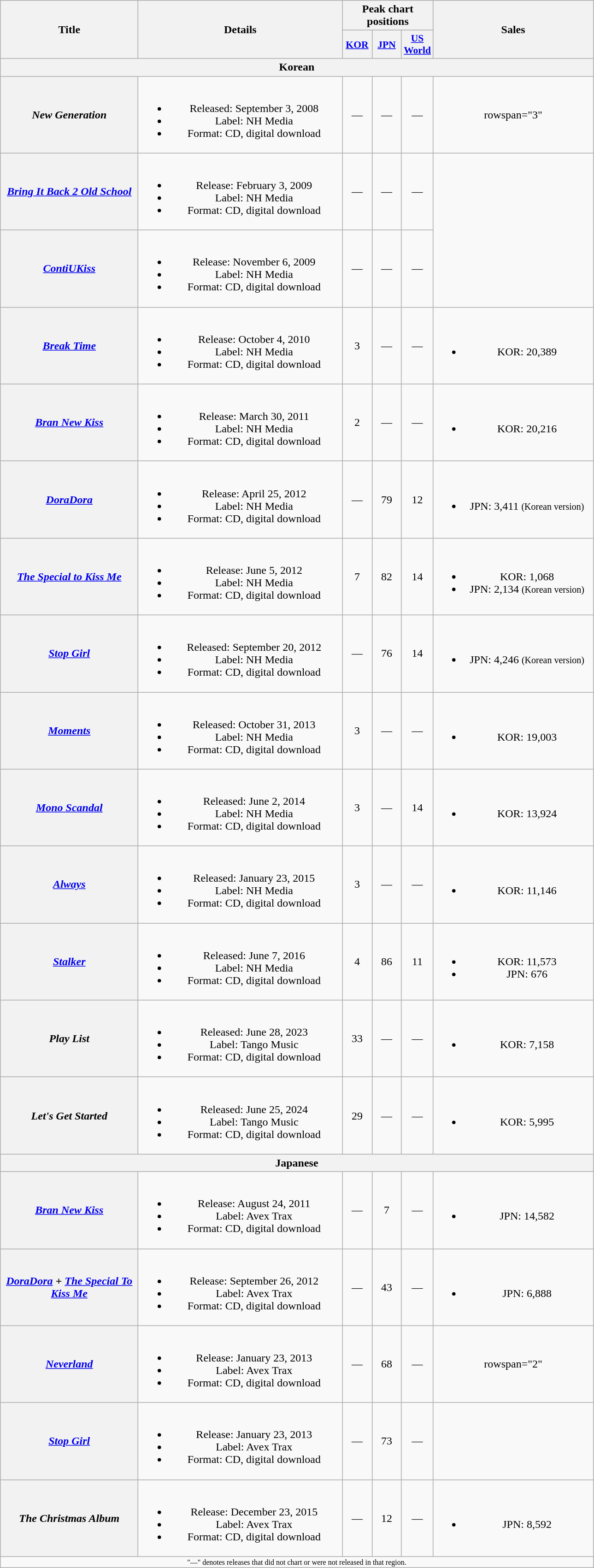<table class="wikitable plainrowheaders" style="text-align:center;">
<tr>
<th scope="col" rowspan="2" style="width:12em;">Title</th>
<th scope="col" rowspan="2" style="width:18em;">Details</th>
<th scope="col" colspan="3">Peak chart positions</th>
<th scope="col" rowspan="2" style="width:14em;">Sales</th>
</tr>
<tr>
<th scope="col" style="width:2.5em;font-size:90%;"><a href='#'>KOR</a><br></th>
<th scope="col" style="width:2.5em;font-size:90%;"><a href='#'>JPN</a><br></th>
<th scope="col" style="width:2.5em;font-size:90%;"><a href='#'>US<br>World</a><br></th>
</tr>
<tr>
<th colspan="6">Korean</th>
</tr>
<tr>
<th scope="row"><em>New Generation</em></th>
<td><br><ul><li>Released: September 3, 2008</li><li>Label: NH Media</li><li>Format: CD, digital download</li></ul></td>
<td>—</td>
<td>—</td>
<td>—</td>
<td>rowspan="3" </td>
</tr>
<tr>
<th scope="row"><em><a href='#'>Bring It Back 2 Old School</a></em></th>
<td><br><ul><li>Release: February 3, 2009</li><li>Label: NH Media</li><li>Format: CD, digital download</li></ul></td>
<td>—</td>
<td>—</td>
<td>—</td>
</tr>
<tr>
<th scope="row"><em><a href='#'>ContiUKiss</a></em></th>
<td><br><ul><li>Release: November 6, 2009</li><li>Label: NH Media</li><li>Format: CD, digital download</li></ul></td>
<td>—</td>
<td>—</td>
<td>—</td>
</tr>
<tr>
<th scope="row"><em><a href='#'>Break Time</a></em></th>
<td><br><ul><li>Release: October 4, 2010</li><li>Label: NH Media</li><li>Format: CD, digital download</li></ul></td>
<td>3</td>
<td>—</td>
<td>—</td>
<td><br><ul><li>KOR: 20,389</li></ul></td>
</tr>
<tr>
<th scope="row"><em><a href='#'>Bran New Kiss</a></em></th>
<td><br><ul><li>Release: March 30, 2011</li><li>Label: NH Media</li><li>Format: CD, digital download</li></ul></td>
<td>2</td>
<td>—</td>
<td>—</td>
<td><br><ul><li>KOR: 20,216</li></ul></td>
</tr>
<tr>
<th scope="row"><em><a href='#'>DoraDora</a></em></th>
<td><br><ul><li>Release: April 25, 2012</li><li>Label: NH Media</li><li>Format: CD, digital download</li></ul></td>
<td>—</td>
<td>79</td>
<td>12</td>
<td><br><ul><li>JPN: 3,411 <small>(Korean version)</small></li></ul></td>
</tr>
<tr>
<th scope="row"><em><a href='#'>The Special to Kiss Me</a></em></th>
<td><br><ul><li>Release: June 5, 2012</li><li>Label: NH Media</li><li>Format: CD, digital download</li></ul></td>
<td>7</td>
<td>82</td>
<td>14</td>
<td><br><ul><li>KOR: 1,068</li><li>JPN: 2,134 <small>(Korean version)</small></li></ul></td>
</tr>
<tr>
<th scope="row"><em><a href='#'>Stop Girl</a></em></th>
<td><br><ul><li>Released: September 20, 2012</li><li>Label: NH Media</li><li>Format: CD, digital download</li></ul></td>
<td>—</td>
<td>76</td>
<td>14</td>
<td><br><ul><li>JPN: 4,246 <small>(Korean version)</small></li></ul></td>
</tr>
<tr>
<th scope="row"><em><a href='#'>Moments</a></em></th>
<td><br><ul><li>Released: October 31, 2013</li><li>Label: NH Media</li><li>Format: CD, digital download</li></ul></td>
<td>3</td>
<td>—</td>
<td>—</td>
<td><br><ul><li>KOR: 19,003</li></ul></td>
</tr>
<tr>
<th scope="row"><em><a href='#'>Mono Scandal</a></em></th>
<td><br><ul><li>Released: June 2, 2014</li><li>Label: NH Media</li><li>Format: CD, digital download</li></ul></td>
<td>3</td>
<td>—</td>
<td>14</td>
<td><br><ul><li>KOR: 13,924</li></ul></td>
</tr>
<tr>
<th scope="row"><em><a href='#'>Always</a></em></th>
<td><br><ul><li>Released: January 23, 2015</li><li>Label: NH Media</li><li>Format: CD, digital download</li></ul></td>
<td>3</td>
<td>—</td>
<td>—</td>
<td><br><ul><li>KOR: 11,146</li></ul></td>
</tr>
<tr>
<th scope="row"><em><a href='#'>Stalker</a></em></th>
<td><br><ul><li>Released: June 7, 2016</li><li>Label: NH Media</li><li>Format: CD, digital download</li></ul></td>
<td>4</td>
<td>86</td>
<td>11</td>
<td><br><ul><li>KOR: 11,573</li><li>JPN: 676</li></ul></td>
</tr>
<tr>
<th scope="row"><em>Play List</em></th>
<td><br><ul><li>Released: June 28, 2023</li><li>Label: Tango Music</li><li>Format: CD, digital download</li></ul></td>
<td>33</td>
<td>—</td>
<td>—</td>
<td><br><ul><li>KOR: 7,158</li></ul></td>
</tr>
<tr>
<th scope="row"><em>Let's Get Started</em></th>
<td><br><ul><li>Released: June 25, 2024</li><li>Label: Tango Music</li><li>Format: CD, digital download</li></ul></td>
<td>29</td>
<td>—</td>
<td>—</td>
<td><br><ul><li>KOR: 5,995</li></ul></td>
</tr>
<tr>
<th colspan="6">Japanese</th>
</tr>
<tr>
<th scope="row"><em><a href='#'>Bran New Kiss</a></em></th>
<td><br><ul><li>Release: August 24, 2011</li><li>Label: Avex Trax</li><li>Format: CD, digital download</li></ul></td>
<td>—</td>
<td>7</td>
<td>—</td>
<td><br><ul><li>JPN: 14,582</li></ul></td>
</tr>
<tr>
<th scope="row"><em><a href='#'>DoraDora</a> + <a href='#'>The Special To Kiss Me</a></em></th>
<td><br><ul><li>Release: September 26, 2012</li><li>Label: Avex Trax</li><li>Format: CD, digital download</li></ul></td>
<td>—</td>
<td>43</td>
<td>—</td>
<td><br><ul><li>JPN: 6,888</li></ul></td>
</tr>
<tr>
<th scope="row"><em><a href='#'>Neverland</a></em></th>
<td><br><ul><li>Release: January 23, 2013</li><li>Label: Avex Trax</li><li>Format: CD, digital download</li></ul></td>
<td>—</td>
<td>68</td>
<td>—</td>
<td>rowspan="2" </td>
</tr>
<tr>
<th scope="row"><em><a href='#'>Stop Girl</a></em></th>
<td><br><ul><li>Release: January 23, 2013</li><li>Label: Avex Trax</li><li>Format: CD, digital download</li></ul></td>
<td>—</td>
<td>73</td>
<td>—</td>
</tr>
<tr>
<th scope="row"><em>The Christmas Album</em></th>
<td><br><ul><li>Release: December 23, 2015</li><li>Label: Avex Trax</li><li>Format: CD, digital download</li></ul></td>
<td>—</td>
<td>12</td>
<td>—</td>
<td><br><ul><li>JPN: 8,592</li></ul></td>
</tr>
<tr>
<td colspan="6" style="font-size:8pt">"—" denotes releases that did not chart or were not released in that region.</td>
</tr>
</table>
